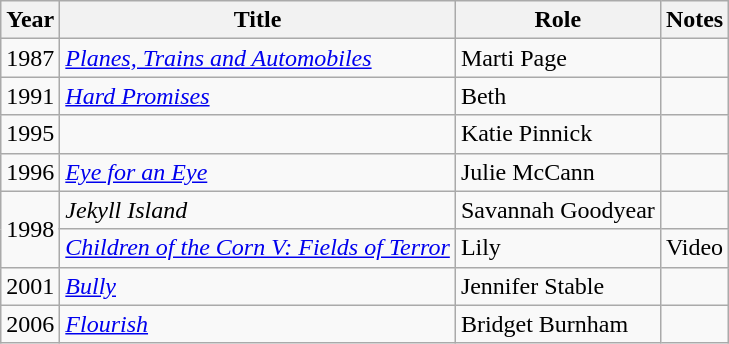<table class="wikitable sortable">
<tr>
<th>Year</th>
<th>Title</th>
<th>Role</th>
<th class="unsortable">Notes</th>
</tr>
<tr>
<td>1987</td>
<td><em><a href='#'>Planes, Trains and Automobiles</a></em></td>
<td>Marti Page</td>
<td></td>
</tr>
<tr>
<td>1991</td>
<td><em><a href='#'>Hard Promises</a></em></td>
<td>Beth</td>
<td></td>
</tr>
<tr>
<td>1995</td>
<td><em></em></td>
<td>Katie Pinnick</td>
<td></td>
</tr>
<tr>
<td>1996</td>
<td><em><a href='#'>Eye for an Eye</a></em></td>
<td>Julie McCann</td>
<td></td>
</tr>
<tr>
<td rowspan="2">1998</td>
<td><em>Jekyll Island</em></td>
<td>Savannah Goodyear</td>
<td></td>
</tr>
<tr>
<td><em><a href='#'>Children of the Corn V: Fields of Terror</a></em></td>
<td>Lily</td>
<td>Video</td>
</tr>
<tr>
<td>2001</td>
<td><em><a href='#'>Bully</a></em></td>
<td>Jennifer Stable</td>
<td></td>
</tr>
<tr>
<td>2006</td>
<td><em><a href='#'>Flourish</a></em></td>
<td>Bridget Burnham</td>
<td></td>
</tr>
</table>
